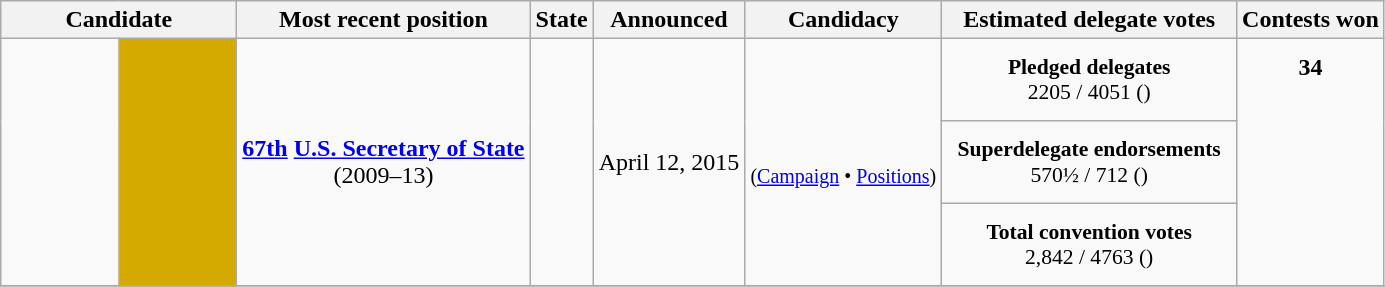<table class="wikitable" style="text-align:center">
<tr>
<th colspan="2" style="width:150px;">Candidate</th>
<th>Most recent position</th>
<th>State</th>
<th>Announced</th>
<th>Candidacy</th>
<th>Estimated delegate votes</th>
<th>Contests won</th>
</tr>
<tr>
<td rowspan="3"> <br><big><strong></strong></big></td>
<td style="background:#D4AA00;" rowspan="3"></td>
<td rowspan="3"><strong><a href='#'>67th</a> <a href='#'>U.S. Secretary of State</a></strong><br> (2009–13)</td>
<td rowspan="3"></td>
<td rowspan="3">April 12, 2015</td>
<td rowspan="3"><br><small>(<a href='#'>Campaign</a> • <a href='#'>Positions</a>)</small><small><br></small></td>
<td style="font-size:90%; padding:10px;"><strong>Pledged delegates</strong> <br> 2205 / 4051 ()<br> </td>
<td rowspan="3"><strong>34</strong> <br><br><br><br><br><br><br><br></td>
</tr>
<tr>
<td style="font-size:90%; padding:10px;"><strong>Superdelegate endorsements</strong> <br> 570½ / 712 ()<br> </td>
</tr>
<tr>
<td style="font-size:90%; padding:10px;"><strong>Total convention votes</strong> <br> 2,842 / 4763 ()</td>
</tr>
<tr>
</tr>
</table>
